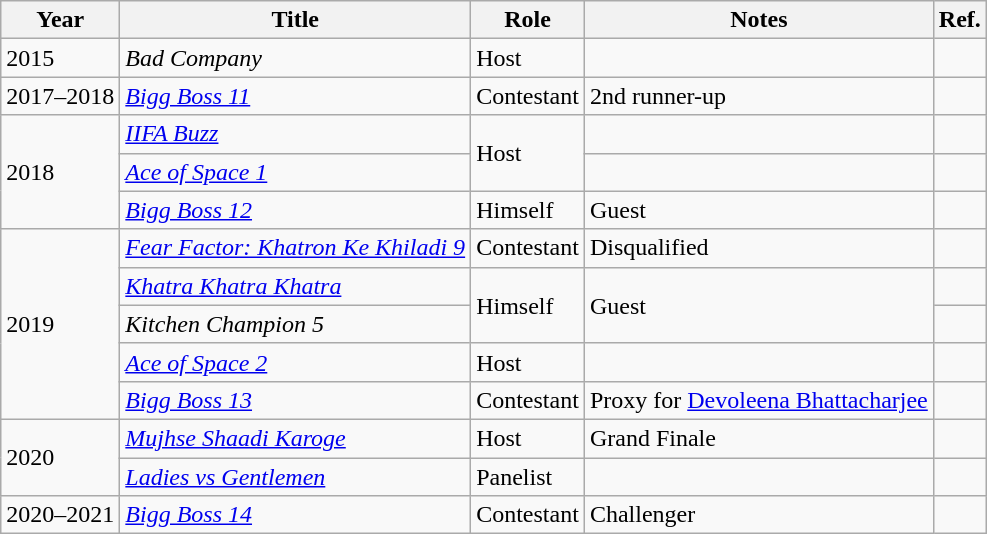<table class="wikitable">
<tr>
<th>Year</th>
<th>Title</th>
<th>Role</th>
<th>Notes</th>
<th>Ref.</th>
</tr>
<tr>
<td>2015</td>
<td><em>Bad Company</em></td>
<td>Host</td>
<td></td>
<td></td>
</tr>
<tr>
<td>2017–2018</td>
<td><em><a href='#'>Bigg Boss 11</a></em></td>
<td>Contestant</td>
<td>2nd runner-up</td>
<td></td>
</tr>
<tr>
<td rowspan=3>2018</td>
<td><em><a href='#'>IIFA Buzz</a></em></td>
<td rowspan="2">Host</td>
<td></td>
<td></td>
</tr>
<tr>
<td><em><a href='#'>Ace of Space 1</a></em></td>
<td></td>
<td></td>
</tr>
<tr>
<td><em><a href='#'>Bigg Boss 12</a></em></td>
<td>Himself</td>
<td>Guest</td>
<td></td>
</tr>
<tr>
<td rowspan="5">2019</td>
<td><em><a href='#'>Fear Factor: Khatron Ke Khiladi 9</a></em></td>
<td>Contestant</td>
<td>Disqualified</td>
<td></td>
</tr>
<tr>
<td><em><a href='#'>Khatra Khatra Khatra</a></em></td>
<td rowspan="2">Himself</td>
<td rowspan="2">Guest</td>
<td></td>
</tr>
<tr>
<td><em>Kitchen Champion 5</em></td>
<td></td>
</tr>
<tr>
<td><em><a href='#'>Ace of Space 2</a></em></td>
<td>Host</td>
<td></td>
<td></td>
</tr>
<tr>
<td><em><a href='#'>Bigg Boss 13</a></em></td>
<td>Contestant</td>
<td>Proxy for <a href='#'>Devoleena Bhattacharjee</a></td>
<td></td>
</tr>
<tr>
<td rowspan="2">2020</td>
<td><em><a href='#'>Mujhse Shaadi Karoge</a></em></td>
<td>Host</td>
<td>Grand Finale</td>
<td></td>
</tr>
<tr>
<td><em><a href='#'>Ladies vs Gentlemen</a></em></td>
<td>Panelist</td>
<td></td>
<td></td>
</tr>
<tr>
<td>2020–2021</td>
<td><em><a href='#'>Bigg Boss 14</a></em></td>
<td>Contestant</td>
<td>Challenger</td>
<td></td>
</tr>
</table>
